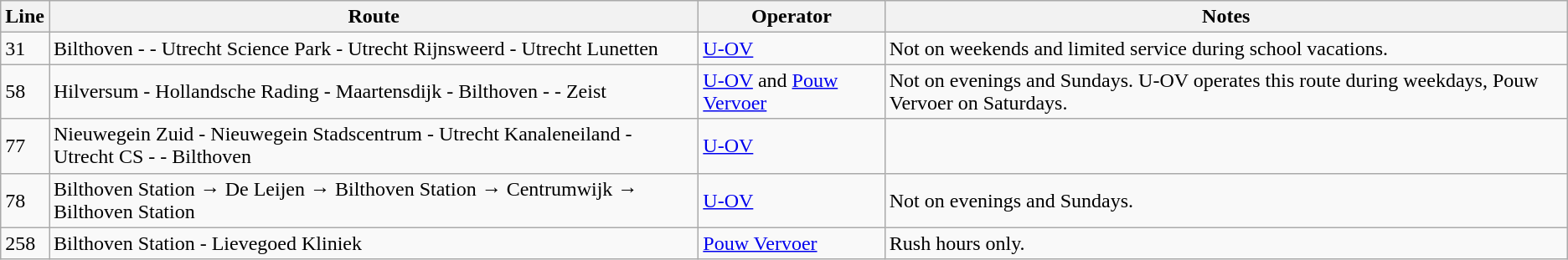<table class="wikitable">
<tr>
<th>Line</th>
<th>Route</th>
<th>Operator</th>
<th>Notes</th>
</tr>
<tr>
<td>31</td>
<td>Bilthoven -  - Utrecht Science Park - Utrecht Rijnsweerd - Utrecht Lunetten</td>
<td><a href='#'>U-OV</a></td>
<td>Not on weekends and limited service during school vacations.</td>
</tr>
<tr>
<td>58</td>
<td>Hilversum - Hollandsche Rading - Maartensdijk - Bilthoven -  - Zeist</td>
<td><a href='#'>U-OV</a> and <a href='#'>Pouw Vervoer</a></td>
<td>Not on evenings and Sundays. U-OV operates this route during weekdays, Pouw Vervoer on Saturdays.</td>
</tr>
<tr>
<td>77</td>
<td>Nieuwegein Zuid - Nieuwegein Stadscentrum - Utrecht Kanaleneiland - Utrecht CS -  - Bilthoven</td>
<td><a href='#'>U-OV</a></td>
</tr>
<tr>
<td>78</td>
<td>Bilthoven Station → De Leijen → Bilthoven Station → Centrumwijk → Bilthoven Station</td>
<td><a href='#'>U-OV</a></td>
<td>Not on evenings and Sundays.</td>
</tr>
<tr>
<td>258</td>
<td>Bilthoven Station - Lievegoed Kliniek</td>
<td><a href='#'>Pouw Vervoer</a></td>
<td>Rush hours only.</td>
</tr>
</table>
